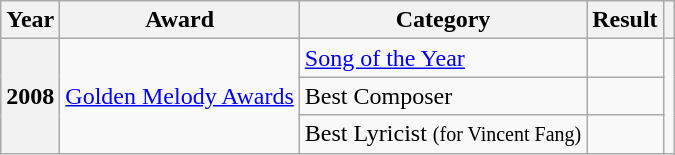<table class="wikitable sortable plainrowheaders">
<tr>
<th class="unsortable">Year</th>
<th>Award</th>
<th>Category</th>
<th>Result</th>
<th scope="col" class="unsortable"></th>
</tr>
<tr>
<th scope="row" rowspan="3">2008</th>
<td rowspan="3"><a href='#'>Golden Melody Awards</a></td>
<td><a href='#'>Song of the Year</a></td>
<td></td>
<td align="center" rowspan="3"></td>
</tr>
<tr>
<td>Best Composer</td>
<td></td>
</tr>
<tr>
<td>Best Lyricist <small>(for Vincent Fang)</small></td>
<td></td>
</tr>
</table>
